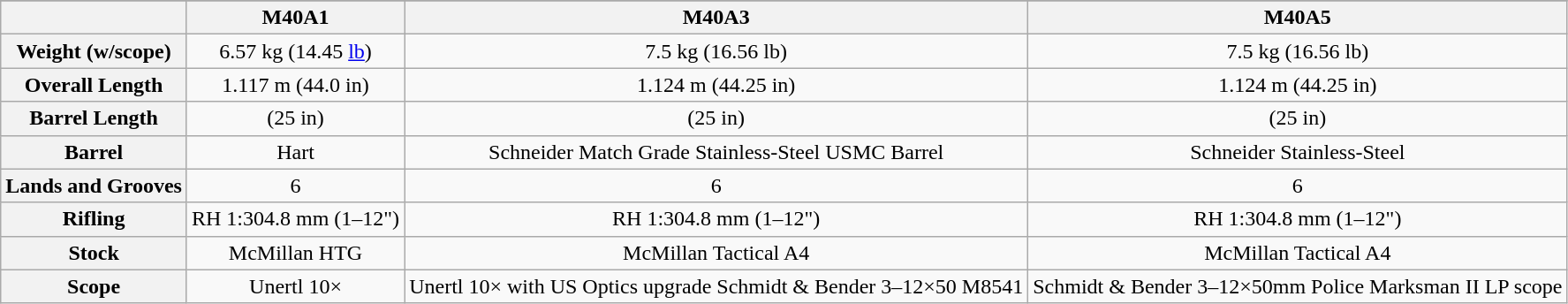<table class="wikitable">
<tr style="text-align:center;">
</tr>
<tr style="text-align:center;">
<th> </th>
<th>M40A1</th>
<th>M40A3</th>
<th>M40A5</th>
</tr>
<tr style="text-align:center;">
<th>Weight (w/scope)</th>
<td>6.57 kg (14.45 <a href='#'>lb</a>)</td>
<td>7.5 kg (16.56 lb)</td>
<td>7.5 kg (16.56 lb)</td>
</tr>
<tr style="text-align:center;">
<th>Overall Length</th>
<td>1.117 m (44.0 in)</td>
<td>1.124 m (44.25 in)</td>
<td>1.124 m (44.25 in)</td>
</tr>
<tr style="text-align:center;">
<th>Barrel Length</th>
<td>(25 in)</td>
<td>(25 in)</td>
<td>(25 in)</td>
</tr>
<tr style="text-align:center;">
<th>Barrel</th>
<td>Hart</td>
<td>Schneider Match Grade Stainless-Steel USMC Barrel</td>
<td>Schneider Stainless-Steel</td>
</tr>
<tr style="text-align:center;">
<th>Lands and Grooves</th>
<td>6</td>
<td>6</td>
<td>6</td>
</tr>
<tr style="text-align:center;">
<th>Rifling</th>
<td>RH 1:304.8 mm (1–12")</td>
<td>RH 1:304.8 mm (1–12")</td>
<td>RH 1:304.8 mm (1–12")</td>
</tr>
<tr style="text-align:center;">
<th>Stock</th>
<td>McMillan HTG</td>
<td>McMillan Tactical A4</td>
<td>McMillan Tactical A4</td>
</tr>
<tr style="text-align:center;">
<th>Scope</th>
<td>Unertl 10×</td>
<td>Unertl 10× with US Optics upgrade Schmidt & Bender 3–12×50 M8541</td>
<td>Schmidt & Bender 3–12×50mm Police Marksman II LP scope<br></td>
</tr>
</table>
